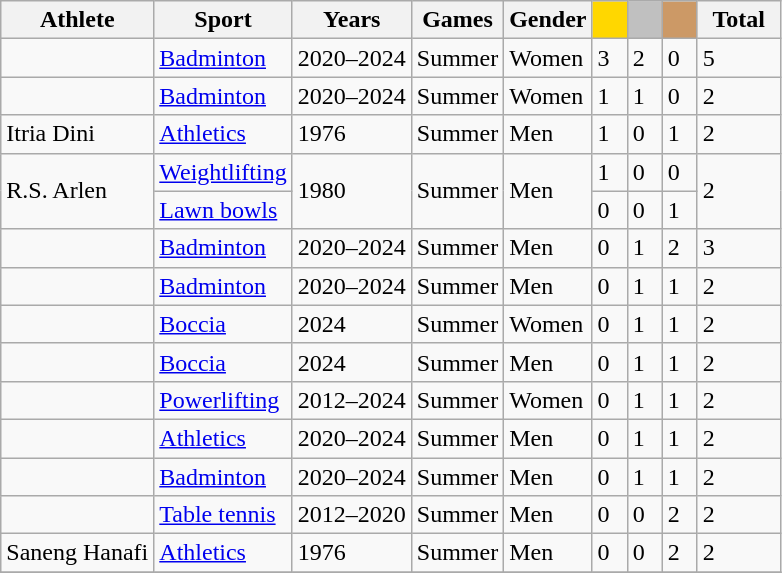<table class="wikitable sortable">
<tr>
<th>Athlete</th>
<th>Sport</th>
<th>Years</th>
<th>Games</th>
<th>Gender</th>
<th style="background-color:gold; width:1.0em; font-weight:bold;"></th>
<th style="background-color:silver; width:1.0em; font-weight:bold;"></th>
<th style="background-color:#cc9966; width:1.0em; font-weight:bold;"></th>
<th style="width:3.0em;">Total</th>
</tr>
<tr>
<td><strong></strong></td>
<td> <a href='#'>Badminton</a></td>
<td>2020–2024</td>
<td>Summer</td>
<td>Women</td>
<td>3</td>
<td>2</td>
<td>0</td>
<td>5</td>
</tr>
<tr>
<td><strong></strong></td>
<td> <a href='#'>Badminton</a></td>
<td>2020–2024</td>
<td>Summer</td>
<td>Women</td>
<td>1</td>
<td>1</td>
<td>0</td>
<td>2</td>
</tr>
<tr>
<td>Itria Dini</td>
<td> <a href='#'>Athletics</a></td>
<td>1976</td>
<td>Summer</td>
<td>Men</td>
<td>1</td>
<td>0</td>
<td>1</td>
<td>2</td>
</tr>
<tr>
<td rowspan="2">R.S. Arlen</td>
<td> <a href='#'>Weightlifting</a></td>
<td rowspan="2">1980</td>
<td rowspan="2">Summer</td>
<td rowspan="2">Men</td>
<td>1</td>
<td>0</td>
<td>0</td>
<td rowspan="2">2</td>
</tr>
<tr>
<td> <a href='#'>Lawn bowls</a></td>
<td>0</td>
<td>0</td>
<td>1</td>
</tr>
<tr>
<td><strong></strong></td>
<td> <a href='#'>Badminton</a></td>
<td>2020–2024</td>
<td>Summer</td>
<td>Men</td>
<td>0</td>
<td>1</td>
<td>2</td>
<td>3</td>
</tr>
<tr>
<td><strong></strong></td>
<td> <a href='#'>Badminton</a></td>
<td>2020–2024</td>
<td>Summer</td>
<td>Men</td>
<td>0</td>
<td>1</td>
<td>1</td>
<td>2</td>
</tr>
<tr>
<td><strong></strong></td>
<td> <a href='#'>Boccia</a></td>
<td>2024</td>
<td>Summer</td>
<td>Women</td>
<td>0</td>
<td>1</td>
<td>1</td>
<td>2</td>
</tr>
<tr>
<td><strong></strong></td>
<td> <a href='#'>Boccia</a></td>
<td>2024</td>
<td>Summer</td>
<td>Men</td>
<td>0</td>
<td>1</td>
<td>1</td>
<td>2</td>
</tr>
<tr>
<td><strong></strong></td>
<td> <a href='#'>Powerlifting</a></td>
<td>2012–2024</td>
<td>Summer</td>
<td>Women</td>
<td>0</td>
<td>1</td>
<td>1</td>
<td>2</td>
</tr>
<tr>
<td><strong></strong></td>
<td> <a href='#'>Athletics</a></td>
<td>2020–2024</td>
<td>Summer</td>
<td>Men</td>
<td>0</td>
<td>1</td>
<td>1</td>
<td>2</td>
</tr>
<tr>
<td><strong></strong></td>
<td> <a href='#'>Badminton</a></td>
<td>2020–2024</td>
<td>Summer</td>
<td>Men</td>
<td>0</td>
<td>1</td>
<td>1</td>
<td>2</td>
</tr>
<tr>
<td></td>
<td> <a href='#'>Table tennis</a></td>
<td>2012–2020</td>
<td>Summer</td>
<td>Men</td>
<td>0</td>
<td>0</td>
<td>2</td>
<td>2</td>
</tr>
<tr>
<td>Saneng Hanafi</td>
<td> <a href='#'>Athletics</a></td>
<td>1976</td>
<td>Summer</td>
<td>Men</td>
<td>0</td>
<td>0</td>
<td>2</td>
<td>2</td>
</tr>
<tr>
</tr>
</table>
